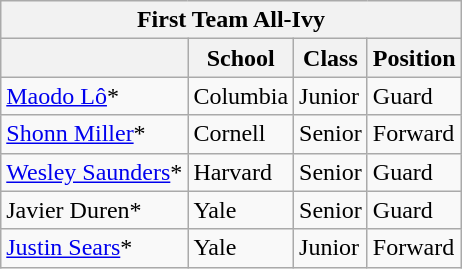<table class="wikitable">
<tr>
<th colspan="4">First Team All-Ivy</th>
</tr>
<tr>
<th></th>
<th>School</th>
<th>Class</th>
<th>Position</th>
</tr>
<tr>
<td><a href='#'>Maodo Lô</a>*</td>
<td>Columbia</td>
<td>Junior</td>
<td>Guard</td>
</tr>
<tr>
<td><a href='#'>Shonn Miller</a>*</td>
<td>Cornell</td>
<td>Senior</td>
<td>Forward</td>
</tr>
<tr>
<td><a href='#'>Wesley Saunders</a>*</td>
<td>Harvard</td>
<td>Senior</td>
<td>Guard</td>
</tr>
<tr>
<td>Javier Duren*</td>
<td>Yale</td>
<td>Senior</td>
<td>Guard</td>
</tr>
<tr>
<td><a href='#'>Justin Sears</a>*</td>
<td>Yale</td>
<td>Junior</td>
<td>Forward</td>
</tr>
</table>
